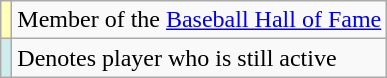<table class=wikitable>
<tr>
<th scope="row" style="background:#ffb; text-align:center"></th>
<td>Member of the <a href='#'>Baseball Hall of Fame</a></td>
</tr>
<tr>
<th scope="row" style="background:#cfecec; text-align:center"></th>
<td>Denotes player who is still active</td>
</tr>
</table>
